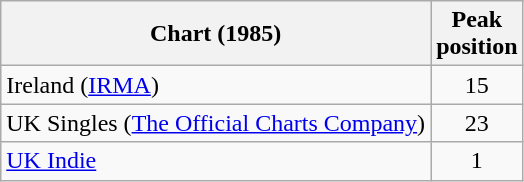<table class="wikitable">
<tr>
<th>Chart (1985)</th>
<th>Peak<br>position</th>
</tr>
<tr>
<td>Ireland (<a href='#'>IRMA</a>)</td>
<td align="center">15</td>
</tr>
<tr>
<td>UK Singles (<a href='#'>The Official Charts Company</a>)</td>
<td align="center">23</td>
</tr>
<tr>
<td><a href='#'>UK Indie</a></td>
<td align="center">1</td>
</tr>
</table>
